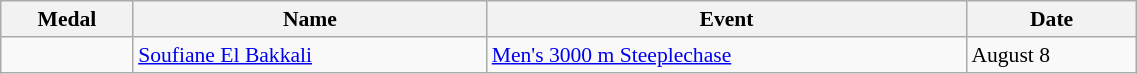<table class="wikitable" style="font-size:90%" width=60%>
<tr>
<th>Medal</th>
<th>Name</th>
<th>Event</th>
<th>Date</th>
</tr>
<tr>
<td></td>
<td><a href='#'>Soufiane El Bakkali</a></td>
<td><a href='#'>Men's 3000 m Steeplechase</a></td>
<td>August 8</td>
</tr>
</table>
